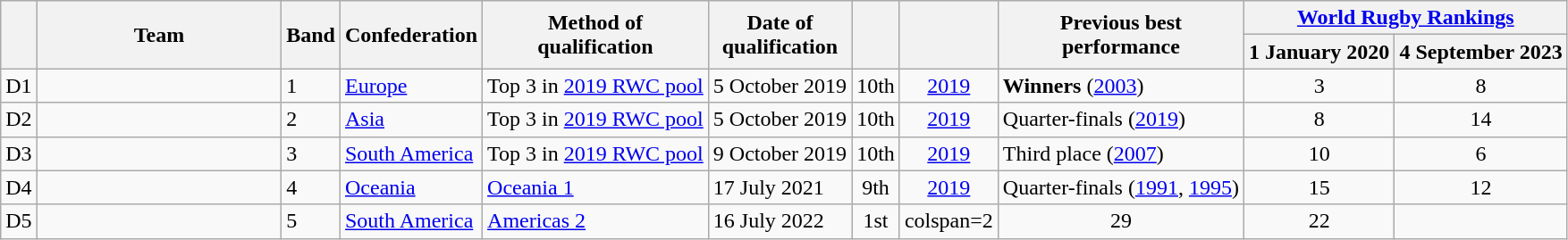<table class="wikitable sortable">
<tr>
<th rowspan=2 width=15px></th>
<th rowspan=2 width=175px>Team</th>
<th rowspan=2 width=15px>Band</th>
<th rowspan=2>Confederation</th>
<th rowspan=2>Method of<br>qualification</th>
<th rowspan=2>Date of<br>qualification</th>
<th rowspan=2 data-sort-type="number"></th>
<th rowspan=2></th>
<th rowspan=2>Previous best<br>performance</th>
<th colspan=2><a href='#'>World Rugby Rankings</a></th>
</tr>
<tr>
<th>1 January 2020</th>
<th>4 September 2023</th>
</tr>
<tr>
<td style="text-align:center">D1</td>
<td style=white-space:nowrap></td>
<td>1</td>
<td><a href='#'>Europe</a></td>
<td><span>Top 3 in <a href='#'>2019 RWC pool</a></span></td>
<td>5 October 2019</td>
<td style="text-align:center">10th</td>
<td style="text-align:center"><a href='#'>2019</a></td>
<td data-sort-value="7.1"><strong>Winners</strong> (<a href='#'>2003</a>)</td>
<td style="text-align:center">3</td>
<td style="text-align:center">8</td>
</tr>
<tr>
<td style="text-align:center">D2</td>
<td style="white-space:nowrap"></td>
<td>2</td>
<td><a href='#'>Asia</a></td>
<td>Top 3 in <a href='#'>2019 RWC pool</a></td>
<td>5 October 2019</td>
<td style="text-align:center">10th</td>
<td style="text-align:center"><a href='#'>2019</a></td>
<td data-sort-value="3.1">Quarter-finals (<a href='#'>2019</a>)</td>
<td style="text-align:center">8</td>
<td style="text-align:center">14</td>
</tr>
<tr>
<td style="text-align:center">D3</td>
<td style=white-space:nowrap></td>
<td>3</td>
<td><a href='#'>South America</a></td>
<td>Top 3 in <a href='#'>2019 RWC pool</a></td>
<td>9 October 2019</td>
<td style="text-align:center">10th</td>
<td style="text-align:center"><a href='#'>2019</a></td>
<td data-sort-value="5.1">Third place (<a href='#'>2007</a>)</td>
<td style="text-align:center">10</td>
<td style="text-align:center">6</td>
</tr>
<tr>
<td style="text-align:center">D4</td>
<td style=white-space:nowrap></td>
<td>4</td>
<td><a href='#'>Oceania</a></td>
<td><a href='#'>Oceania 1</a></td>
<td>17 July 2021</td>
<td style="text-align:center">9th</td>
<td style="text-align:center"><a href='#'>2019</a></td>
<td data-sort-value="3.2">Quarter-finals (<a href='#'>1991</a>, <a href='#'>1995</a>)</td>
<td style="text-align:center">15</td>
<td style="text-align:center">12</td>
</tr>
<tr>
<td style="text-align:center">D5</td>
<td style=white-space:nowrap></td>
<td>5</td>
<td><a href='#'>South America</a></td>
<td><a href='#'>Americas 2</a></td>
<td>16 July 2022</td>
<td style="text-align:center">1st</td>
<td>colspan=2 </td>
<td style="text-align:center">29</td>
<td style="text-align:center">22</td>
</tr>
</table>
